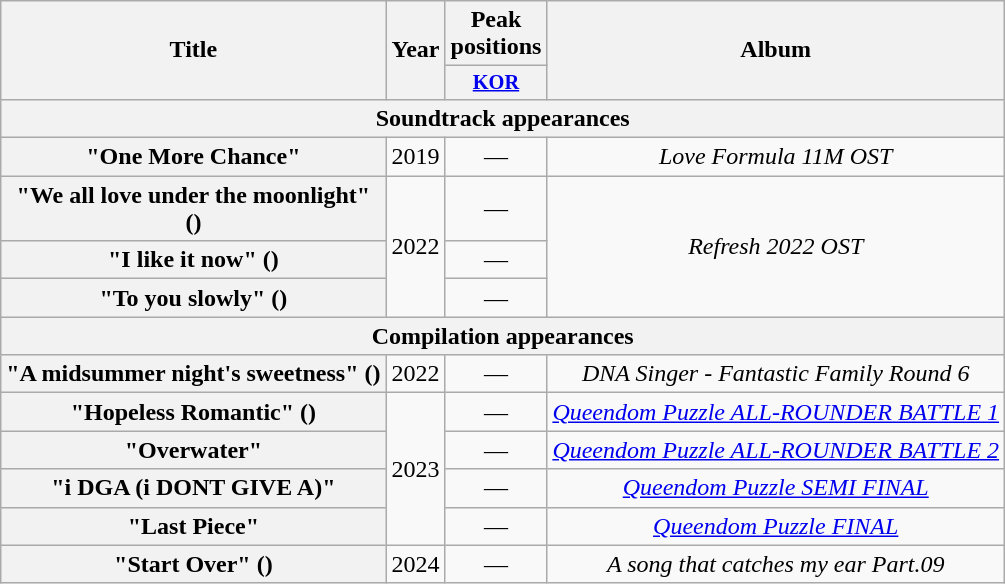<table class="wikitable plainrowheaders" style="text-align:center">
<tr>
<th scope="col" rowspan="2">Title</th>
<th scope="col" rowspan="2">Year</th>
<th scope="col">Peak positions</th>
<th scope="col" rowspan="2">Album</th>
</tr>
<tr>
<th scope="col" style="width:3em;font-size:85%"><a href='#'>KOR</a><br></th>
</tr>
<tr>
<th colspan="4">Soundtrack appearances</th>
</tr>
<tr>
<th scope="row">"One More Chance"<br></th>
<td>2019</td>
<td>—</td>
<td><em>Love Formula 11M OST</em></td>
</tr>
<tr>
<th scope="row">"We all love under the moonlight" <br>()</th>
<td rowspan="3">2022</td>
<td>—</td>
<td rowspan="3"><em>Refresh 2022 OST</em></td>
</tr>
<tr>
<th scope="row">"I like it now" ()</th>
<td>—</td>
</tr>
<tr>
<th scope="row">"To you slowly" ()<br></th>
<td>—</td>
</tr>
<tr>
<th colspan="4">Compilation appearances</th>
</tr>
<tr>
<th scope="row">"A midsummer night's sweetness" ()<br></th>
<td>2022</td>
<td>—</td>
<td><em>DNA Singer - Fantastic Family Round 6</em></td>
</tr>
<tr>
<th scope="row">"Hopeless Romantic" () <br></th>
<td rowspan="4">2023</td>
<td>—</td>
<td><em><a href='#'>Queendom Puzzle ALL-ROUNDER BATTLE 1</a></em></td>
</tr>
<tr>
<th scope="row">"Overwater" <br></th>
<td>—</td>
<td><em><a href='#'>Queendom Puzzle ALL-ROUNDER BATTLE 2</a></em></td>
</tr>
<tr>
<th scope="row">"i DGA (i DONT GIVE A)"<br></th>
<td>—</td>
<td><em><a href='#'>Queendom Puzzle SEMI FINAL</a></em></td>
</tr>
<tr>
<th scope="row">"Last Piece" <br></th>
<td>—</td>
<td><em><a href='#'>Queendom Puzzle FINAL</a></em></td>
</tr>
<tr>
<th scope="row">"Start Over" ()</th>
<td>2024</td>
<td>—</td>
<td><em>A song that catches my ear Part.09</em></td>
</tr>
</table>
